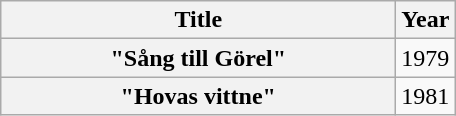<table class="wikitable plainrowheaders" style="text-align:center;">
<tr>
<th scope="col" style="width:16em;">Title</th>
<th scope="col" style="width:2em;">Year</th>
</tr>
<tr>
<th scope="row">"Sång till Görel"</th>
<td>1979</td>
</tr>
<tr>
<th scope="row">"Hovas vittne"</th>
<td>1981</td>
</tr>
</table>
